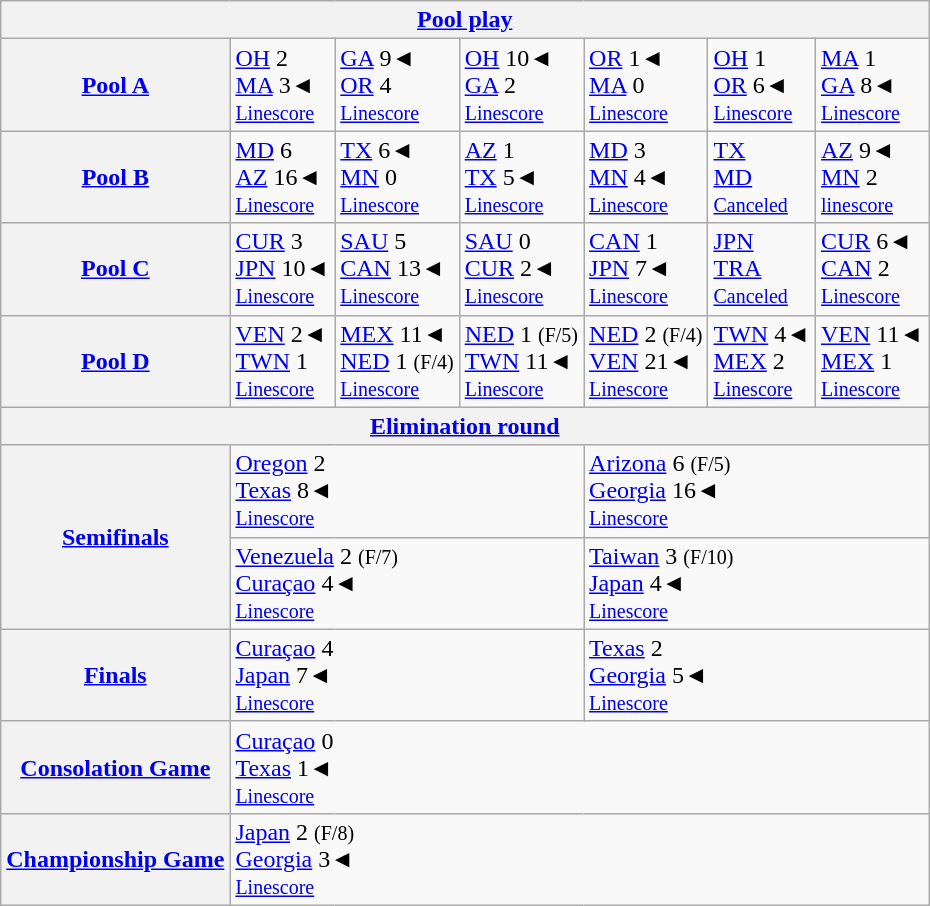<table class="wikitable">
<tr>
<th colspan="7"><a href='#'>Pool play</a></th>
</tr>
<tr>
<th><a href='#'>Pool A</a></th>
<td> <a href='#'>OH</a> 2 <br>  <a href='#'>MA</a> 3◄ <br><small><a href='#'>Linescore</a></small></td>
<td> <a href='#'>GA</a> 9◄<br>  <a href='#'>OR</a> 4 <br><small><a href='#'>Linescore</a></small></td>
<td> <a href='#'>OH</a> 10◄<br>  <a href='#'>GA</a> 2 <br><small><a href='#'>Linescore</a></small></td>
<td> <a href='#'>OR</a> 1◄<br>  <a href='#'>MA</a> 0 <br><small><a href='#'>Linescore</a></small></td>
<td> <a href='#'>OH</a> 1 <br> <a href='#'>OR</a> 6◄<br><small><a href='#'>Linescore</a></small></td>
<td> <a href='#'>MA</a> 1 <br>  <a href='#'>GA</a> 8◄<br><small><a href='#'>Linescore</a></small></td>
</tr>
<tr>
<th><a href='#'>Pool B</a></th>
<td> <a href='#'>MD</a> 6<br>  <a href='#'>AZ</a> 16◄<br><small><a href='#'>Linescore</a></small></td>
<td> <a href='#'>TX</a> 6◄ <br>  <a href='#'>MN</a> 0<br><small><a href='#'>Linescore</a></small></td>
<td> <a href='#'>AZ</a> 1 <br>  <a href='#'>TX</a> 5◄<br><small><a href='#'>Linescore</a></small></td>
<td> <a href='#'>MD</a> 3 <br>  <a href='#'>MN</a> 4◄ <br><small><a href='#'>Linescore</a></small></td>
<td> <a href='#'>TX</a> <br>  <a href='#'>MD</a> <br><small><a href='#'>Canceled</a></small></td>
<td> <a href='#'>AZ</a> 9◄ <br>  <a href='#'>MN</a> 2<br><small><a href='#'>linescore</a></small></td>
</tr>
<tr>
<th><a href='#'>Pool C</a></th>
<td> <a href='#'>CUR</a> 3 <br>  <a href='#'>JPN</a> 10◄ <br><small><a href='#'>Linescore</a></small></td>
<td> <a href='#'>SAU</a> 5 <br>  <a href='#'>CAN</a> 13◄ <br><small><a href='#'>Linescore</a></small></td>
<td> <a href='#'>SAU</a> 0 <br>  <a href='#'>CUR</a> 2◄ <br><small><a href='#'>Linescore</a></small></td>
<td> <a href='#'>CAN</a> 1<br>  <a href='#'>JPN</a> 7◄ <br><small><a href='#'>Linescore</a></small></td>
<td> <a href='#'>JPN</a> <br>  <a href='#'>TRA</a> <br><small><a href='#'>Canceled</a></small></td>
<td> <a href='#'>CUR</a> 6◄ <br>  <a href='#'>CAN</a> 2 <br><small><a href='#'>Linescore</a></small></td>
</tr>
<tr>
<th><a href='#'>Pool D</a></th>
<td> <a href='#'>VEN</a> 2◄ <br>  <a href='#'>TWN</a> 1 <br><small><a href='#'>Linescore</a></small></td>
<td> <a href='#'>MEX</a> 11◄ <br>  <a href='#'>NED</a> 1 <small>(F/4)</small> <br><small><a href='#'>Linescore</a></small></td>
<td> <a href='#'>NED</a> 1 <small>(F/5)</small><br>  <a href='#'>TWN</a> 11◄ <br><small><a href='#'>Linescore</a></small></td>
<td> <a href='#'>NED</a> 2 <small>(F/4)</small> <br>  <a href='#'>VEN</a> 21◄ <br> <small> <a href='#'>Linescore</a></small></td>
<td> <a href='#'>TWN</a> 4◄ <br>  <a href='#'>MEX</a> 2 <br><small><a href='#'>Linescore</a></small></td>
<td> <a href='#'>VEN</a> 11◄ <br>  <a href='#'>MEX</a> 1 <br><small><a href='#'>Linescore</a></small></td>
</tr>
<tr>
<th colspan="7"><a href='#'>Elimination round</a></th>
</tr>
<tr>
<th rowspan="2"><a href='#'>Semifinals</a></th>
<td colspan="3"> <a href='#'>Oregon</a> 2 <br>  <a href='#'>Texas</a> 8◄ <br><small> <a href='#'>Linescore</a></small></td>
<td colspan="3"> <a href='#'>Arizona</a> 6 <small>(F/5)</small> <br>  <a href='#'>Georgia</a> 16◄ <br><small><a href='#'>Linescore</a></small></td>
</tr>
<tr>
<td colspan="3"> <a href='#'>Venezuela</a> 2 <small>(F/7)</small> <br>  <a href='#'>Curaçao</a> 4◄ <br><small><a href='#'>Linescore</a></small></td>
<td colspan="3"> <a href='#'>Taiwan</a> 3 <small>(F/10)</small><br>  <a href='#'>Japan</a> 4◄ <br><small><a href='#'>Linescore</a></small></td>
</tr>
<tr>
<th><a href='#'>Finals</a></th>
<td colspan="3"> <a href='#'>Curaçao</a> 4<br>  <a href='#'>Japan</a> 7◄ <small><br> <a href='#'>Linescore</a></small></td>
<td colspan="3"> <a href='#'>Texas</a> 2<br>  <a href='#'>Georgia</a> 5◄ <small><br> <a href='#'>Linescore</a></small></td>
</tr>
<tr>
<th><a href='#'>Consolation Game</a></th>
<td colspan="7"> <a href='#'>Curaçao</a> 0 <br> <a href='#'>Texas</a> 1◄ <small><br> <a href='#'>Linescore</a></small></td>
</tr>
<tr>
<th><a href='#'>Championship Game</a></th>
<td colspan="7"> <a href='#'>Japan</a> 2 <small>(F/8)</small><br> <a href='#'>Georgia</a> 3◄  <br><small><a href='#'>Linescore</a></small></td>
</tr>
</table>
